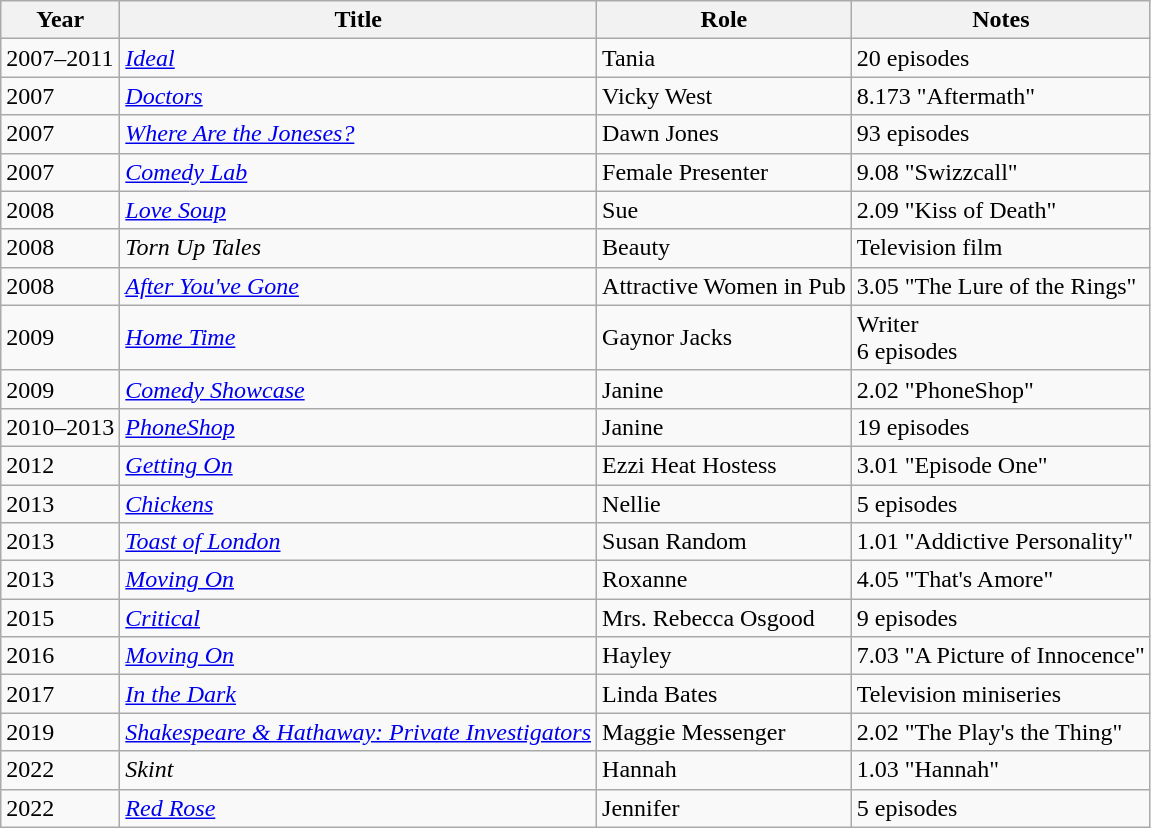<table class="wikitable">
<tr>
<th>Year</th>
<th>Title</th>
<th>Role</th>
<th>Notes</th>
</tr>
<tr>
<td>2007–2011</td>
<td><em><a href='#'>Ideal</a></em></td>
<td>Tania</td>
<td>20 episodes</td>
</tr>
<tr>
<td>2007</td>
<td><em><a href='#'>Doctors</a></em></td>
<td>Vicky West</td>
<td>8.173 "Aftermath"</td>
</tr>
<tr>
<td>2007</td>
<td><em><a href='#'>Where Are the Joneses?</a></em></td>
<td>Dawn Jones</td>
<td>93 episodes</td>
</tr>
<tr>
<td>2007</td>
<td><em><a href='#'>Comedy Lab</a></em></td>
<td>Female Presenter</td>
<td>9.08 "Swizzcall"</td>
</tr>
<tr>
<td>2008</td>
<td><em><a href='#'>Love Soup</a></em></td>
<td>Sue</td>
<td>2.09 "Kiss of Death"</td>
</tr>
<tr>
<td>2008</td>
<td><em>Torn Up Tales</em></td>
<td>Beauty</td>
<td>Television film</td>
</tr>
<tr>
<td>2008</td>
<td><em><a href='#'>After You've Gone</a></em></td>
<td>Attractive Women in Pub</td>
<td>3.05 "The Lure of the Rings"</td>
</tr>
<tr>
<td>2009</td>
<td><em><a href='#'>Home Time</a></em></td>
<td>Gaynor Jacks</td>
<td>Writer<br>6 episodes</td>
</tr>
<tr>
<td>2009</td>
<td><em><a href='#'>Comedy Showcase</a></em></td>
<td>Janine</td>
<td>2.02 "PhoneShop"</td>
</tr>
<tr>
<td>2010–2013</td>
<td><em><a href='#'>PhoneShop</a></em></td>
<td>Janine</td>
<td>19 episodes</td>
</tr>
<tr>
<td>2012</td>
<td><em><a href='#'>Getting On</a></em></td>
<td>Ezzi Heat Hostess</td>
<td>3.01 "Episode One"</td>
</tr>
<tr>
<td>2013</td>
<td><em><a href='#'>Chickens</a></em></td>
<td>Nellie</td>
<td>5 episodes</td>
</tr>
<tr>
<td>2013</td>
<td><em><a href='#'>Toast of London</a></em></td>
<td>Susan Random</td>
<td>1.01 "Addictive Personality"</td>
</tr>
<tr>
<td>2013</td>
<td><em><a href='#'>Moving On</a></em></td>
<td>Roxanne</td>
<td>4.05 "That's Amore"</td>
</tr>
<tr>
<td>2015</td>
<td><em><a href='#'>Critical</a></em></td>
<td>Mrs. Rebecca Osgood</td>
<td>9 episodes</td>
</tr>
<tr>
<td>2016</td>
<td><em><a href='#'>Moving On</a></em></td>
<td>Hayley</td>
<td>7.03 "A Picture of Innocence"</td>
</tr>
<tr>
<td>2017</td>
<td><em><a href='#'>In the Dark</a></em></td>
<td>Linda Bates</td>
<td>Television miniseries</td>
</tr>
<tr>
<td>2019</td>
<td><em><a href='#'>Shakespeare & Hathaway: Private Investigators</a></em></td>
<td>Maggie Messenger</td>
<td>2.02 "The Play's the Thing"</td>
</tr>
<tr>
<td>2022</td>
<td><em>Skint</em></td>
<td>Hannah</td>
<td>1.03 "Hannah"</td>
</tr>
<tr>
<td>2022</td>
<td><em><a href='#'>Red Rose</a></em></td>
<td>Jennifer</td>
<td>5 episodes</td>
</tr>
</table>
